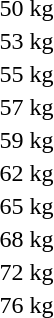<table>
<tr>
<td rowspan=2>50 kg</td>
<td rowspan=2></td>
<td rowspan=2></td>
<td></td>
</tr>
<tr>
<td></td>
</tr>
<tr>
<td rowspan=2>53 kg</td>
<td rowspan=2></td>
<td rowspan=2></td>
<td></td>
</tr>
<tr>
<td></td>
</tr>
<tr>
<td rowspan=2>55 kg</td>
<td rowspan=2></td>
<td rowspan=2></td>
<td></td>
</tr>
<tr>
<td></td>
</tr>
<tr>
<td rowspan=2>57 kg</td>
<td rowspan=2></td>
<td rowspan=2></td>
<td></td>
</tr>
<tr>
<td></td>
</tr>
<tr>
<td rowspan=2>59 kg</td>
<td rowspan=2></td>
<td rowspan=2></td>
<td></td>
</tr>
<tr>
<td></td>
</tr>
<tr>
<td rowspan=2>62 kg</td>
<td rowspan=2></td>
<td rowspan=2></td>
<td></td>
</tr>
<tr>
<td></td>
</tr>
<tr>
<td rowspan=2>65 kg</td>
<td rowspan=2></td>
<td rowspan=2></td>
<td></td>
</tr>
<tr>
<td></td>
</tr>
<tr>
<td rowspan=2>68 kg</td>
<td rowspan=2></td>
<td rowspan=2></td>
<td></td>
</tr>
<tr>
<td></td>
</tr>
<tr>
<td rowspan=2>72 kg</td>
<td rowspan=2></td>
<td rowspan=2></td>
<td></td>
</tr>
<tr>
<td></td>
</tr>
<tr>
<td rowspan=2>76 kg</td>
<td rowspan=2></td>
<td rowspan=2></td>
<td></td>
</tr>
<tr>
<td></td>
</tr>
<tr>
</tr>
</table>
